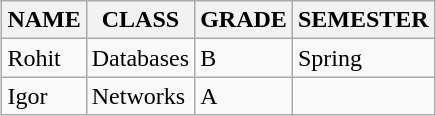<table class="wikitable" style="margin-left: auto; margin-right: auto; border: none;">
<tr>
<th>NAME</th>
<th>CLASS</th>
<th>GRADE</th>
<th>SEMESTER</th>
</tr>
<tr>
<td>Rohit</td>
<td>Databases</td>
<td>B</td>
<td>Spring</td>
</tr>
<tr>
<td>Igor</td>
<td>Networks</td>
<td>A</td>
<td></td>
</tr>
<tr>
</tr>
</table>
